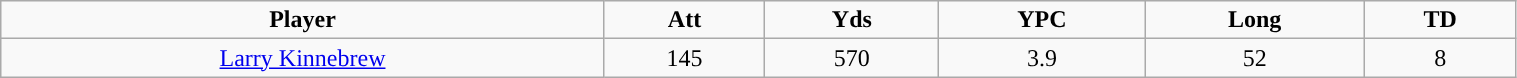<table class="wikitable" width="80%">
<tr align="center">
<td><strong>Player</strong></td>
<td><strong>Att</strong></td>
<td><strong>Yds</strong></td>
<td><strong>YPC</strong></td>
<td><strong>Long</strong></td>
<td><strong>TD</strong></td>
</tr>
<tr align="center" bgcolor="">
<td><a href='#'>Larry Kinnebrew</a></td>
<td>145</td>
<td>570</td>
<td>3.9</td>
<td>52</td>
<td>8</td>
</tr>
</table>
